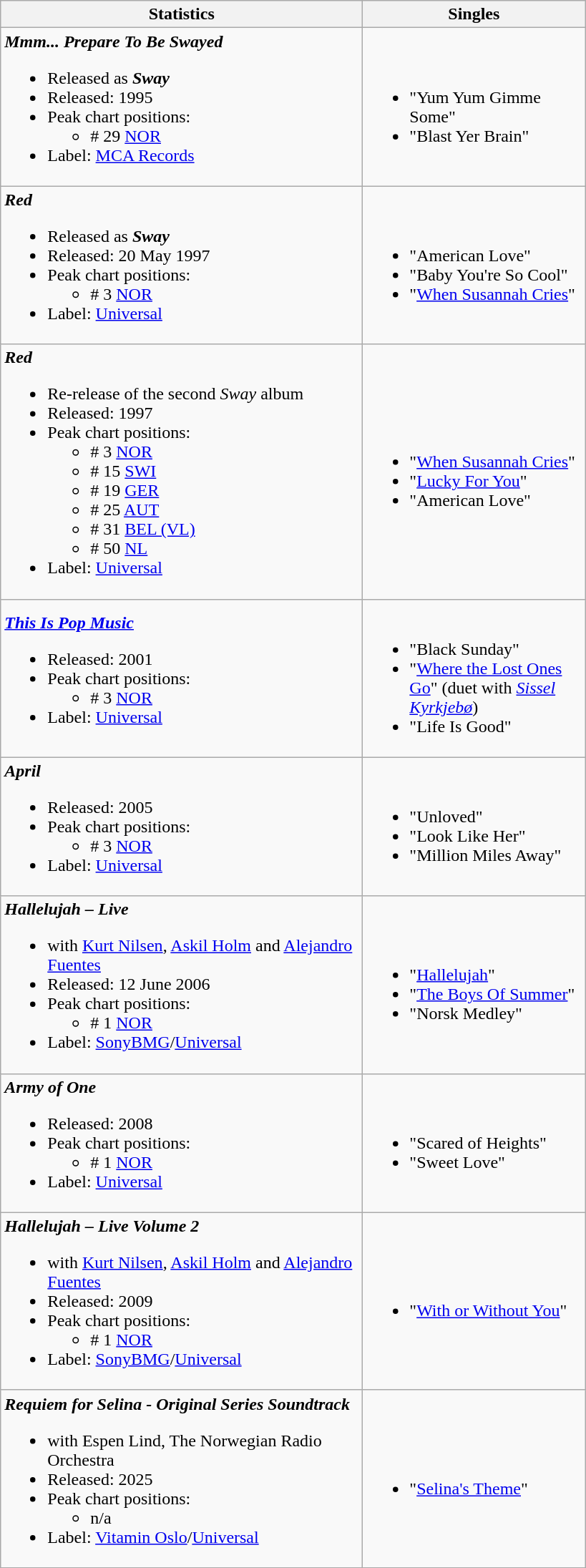<table class="wikitable">
<tr>
<th>Statistics</th>
<th>Singles</th>
</tr>
<tr>
<td style="width:330px; text-align:left;"><strong><em>Mmm... Prepare To Be Swayed</em></strong><br><ul><li>Released as <strong><em>Sway</em></strong></li><li>Released: 1995</li><li>Peak chart positions:<ul><li># 29 <a href='#'>NOR</a></li></ul></li><li>Label: <a href='#'>MCA Records</a></li></ul></td>
<td style="width:200px; text-align:left;"><br><ul><li>"Yum Yum Gimme Some"</li><li>"Blast Yer Brain"</li></ul></td>
</tr>
<tr>
<td style="width:330px; text-align:left;"><strong><em>Red</em></strong><br><ul><li>Released as <strong><em>Sway</em></strong></li><li>Released: 20 May 1997</li><li>Peak chart positions:<ul><li># 3 <a href='#'>NOR</a></li></ul></li><li>Label: <a href='#'>Universal</a></li></ul></td>
<td style="width:200px; text-align:left;"><br><ul><li>"American Love"</li><li>"Baby You're So Cool"</li><li>"<a href='#'>When Susannah Cries</a>"</li></ul></td>
</tr>
<tr>
<td style="width:330px; text-align:left;"><strong><em>Red</em></strong><br><ul><li>Re-release of the second <em>Sway</em> album</li><li>Released: 1997</li><li>Peak chart positions:<ul><li># 3 <a href='#'>NOR</a></li><li># 15 <a href='#'>SWI</a></li><li># 19 <a href='#'>GER</a></li><li># 25 <a href='#'>AUT</a></li><li># 31 <a href='#'>BEL (VL)</a></li><li># 50 <a href='#'>NL</a></li></ul></li><li>Label: <a href='#'>Universal</a></li></ul></td>
<td style="width:200px; text-align:left;"><br><ul><li>"<a href='#'>When Susannah Cries</a>"</li><li>"<a href='#'>Lucky For You</a>"</li><li>"American Love"</li></ul></td>
</tr>
<tr>
<td style="width:330px; text-align:left;"><strong><em><a href='#'>This Is Pop Music</a></em></strong><br><ul><li>Released: 2001</li><li>Peak chart positions:<ul><li># 3 <a href='#'>NOR</a></li></ul></li><li>Label: <a href='#'>Universal</a></li></ul></td>
<td style="width:200px; text-align:left;"><br><ul><li>"Black Sunday"</li><li>"<a href='#'>Where the Lost Ones Go</a>" (duet with <em><a href='#'>Sissel Kyrkjebø</a></em>)</li><li>"Life Is Good"</li></ul></td>
</tr>
<tr>
<td style="width:330px; text-align:left;"><strong><em>April</em></strong><br><ul><li>Released: 2005</li><li>Peak chart positions:<ul><li># 3 <a href='#'>NOR</a></li></ul></li><li>Label: <a href='#'>Universal</a></li></ul></td>
<td style="width:200px; text-align:left;"><br><ul><li>"Unloved"</li><li>"Look Like Her"</li><li>"Million Miles Away"</li></ul></td>
</tr>
<tr>
<td style="width:330px; text-align:left;"><strong><em>Hallelujah – Live</em></strong><br><ul><li>with <a href='#'>Kurt Nilsen</a>, <a href='#'>Askil Holm</a> and <a href='#'>Alejandro Fuentes</a></li><li>Released: 12 June 2006</li><li>Peak chart positions:<ul><li># 1 <a href='#'>NOR</a></li></ul></li><li>Label: <a href='#'>SonyBMG</a>/<a href='#'>Universal</a></li></ul></td>
<td style="width:200px; text-align:left;"><br><ul><li>"<a href='#'>Hallelujah</a>"</li><li>"<a href='#'>The Boys Of Summer</a>"</li><li>"Norsk Medley"</li></ul></td>
</tr>
<tr>
<td style="width:330px; text-align:left;"><strong><em>Army of One</em></strong><br><ul><li>Released: 2008</li><li>Peak chart positions:<ul><li># 1 <a href='#'>NOR</a></li></ul></li><li>Label: <a href='#'>Universal</a></li></ul></td>
<td style="width:200px; text-align:left;"><br><ul><li>"Scared of Heights"</li><li>"Sweet Love"</li></ul></td>
</tr>
<tr>
<td style="width:330px; text-align:left;"><strong><em>Hallelujah – Live Volume 2</em></strong><br><ul><li>with <a href='#'>Kurt Nilsen</a>, <a href='#'>Askil Holm</a> and <a href='#'>Alejandro Fuentes</a></li><li>Released: 2009</li><li>Peak chart positions:<ul><li># 1 <a href='#'>NOR</a></li></ul></li><li>Label: <a href='#'>SonyBMG</a>/<a href='#'>Universal</a></li></ul></td>
<td style="width:200px; text-align:left;"><br><ul><li>"<a href='#'>With or Without You</a>"</li></ul></td>
</tr>
<tr>
<td style="width:330px; text-align:left;"><strong><em>Requiem for Selina - Original Series Soundtrack</em></strong><br><ul><li>with Espen Lind, The Norwegian Radio Orchestra</li><li>Released: 2025</li><li>Peak chart positions:<ul><li>n/a</li></ul></li><li>Label: <a href='#'>Vitamin Oslo</a>/<a href='#'>Universal</a></li></ul></td>
<td style="width:200px; text-align:left;"><br><ul><li>"<a href='#'>Selina's Theme</a>"</li></ul></td>
</tr>
<tr>
</tr>
</table>
